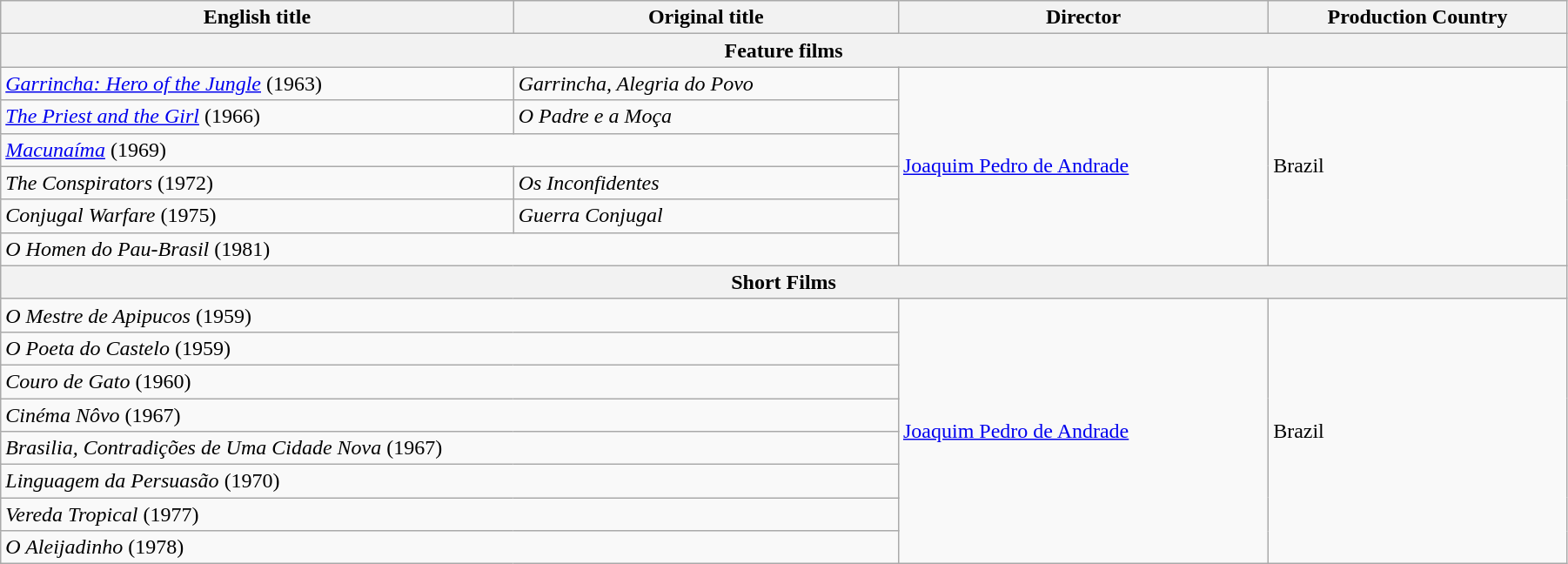<table class="wikitable" style="width:95%; margin-bottom:0px">
<tr>
<th>English title</th>
<th>Original title</th>
<th>Director</th>
<th>Production Country</th>
</tr>
<tr>
<th colspan="4">Feature films</th>
</tr>
<tr>
<td><em><a href='#'>Garrincha: Hero of the Jungle</a></em> (1963)</td>
<td><em>Garrincha, Alegria do Povo</em></td>
<td rowspan="6"><a href='#'>Joaquim Pedro de Andrade</a></td>
<td rowspan="6">Brazil</td>
</tr>
<tr>
<td data-sort-value="Priest"><em><a href='#'>The Priest and the Girl</a></em> (1966)</td>
<td data-sort-value="Padre"><em>O Padre e a Moça</em></td>
</tr>
<tr>
<td colspan="2"><em><a href='#'>Macunaíma</a></em> (1969)</td>
</tr>
<tr>
<td data-sort-value="Conspirators"><em>The Conspirators</em> (1972)</td>
<td data-sort-value="Inconfidentes"><em>Os Inconfidentes</em></td>
</tr>
<tr>
<td><em>Conjugal Warfare</em> (1975)</td>
<td><em>Guerra Conjugal</em></td>
</tr>
<tr>
<td colspan="2"><em>O Homen do Pau-Brasil</em> (1981)</td>
</tr>
<tr>
<th colspan="4">Short Films</th>
</tr>
<tr>
<td colspan="2"><em>O Mestre de Apipucos</em> (1959)</td>
<td rowspan="8"><a href='#'>Joaquim Pedro de Andrade</a></td>
<td rowspan="8">Brazil</td>
</tr>
<tr>
<td colspan="2"><em>O Poeta do Castelo</em> (1959)</td>
</tr>
<tr>
<td colspan="2"><em>Couro de Gato</em> (1960)</td>
</tr>
<tr>
<td colspan="2"><em>Cinéma Nôvo</em> (1967)</td>
</tr>
<tr>
<td colspan="2"><em>Brasilia, Contradições de Uma Cidade Nova</em> (1967)</td>
</tr>
<tr>
<td colspan="2"><em>Linguagem da Persuasão</em> (1970)</td>
</tr>
<tr>
<td colspan="2"><em>Vereda Tropical</em> (1977)</td>
</tr>
<tr>
<td colspan="2"><em>O Aleijadinho</em> (1978)</td>
</tr>
</table>
